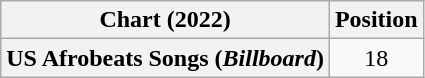<table class="wikitable plainrowheaders" style="text-align:center">
<tr>
<th scope="col">Chart (2022)</th>
<th scope="col">Position</th>
</tr>
<tr>
<th scope="row">US Afrobeats Songs (<em>Billboard</em>)</th>
<td>18</td>
</tr>
</table>
